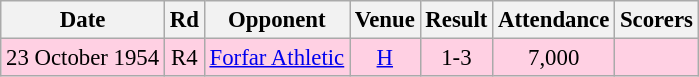<table class="wikitable sortable" style="font-size:95%; text-align:center">
<tr>
<th>Date</th>
<th>Rd</th>
<th>Opponent</th>
<th>Venue</th>
<th>Result</th>
<th>Attendance</th>
<th>Scorers</th>
</tr>
<tr bgcolor = "#ffd0e3">
<td>23 October 1954</td>
<td>R4</td>
<td><a href='#'>Forfar Athletic</a></td>
<td><a href='#'>H</a></td>
<td>1-3</td>
<td>7,000</td>
<td></td>
</tr>
</table>
